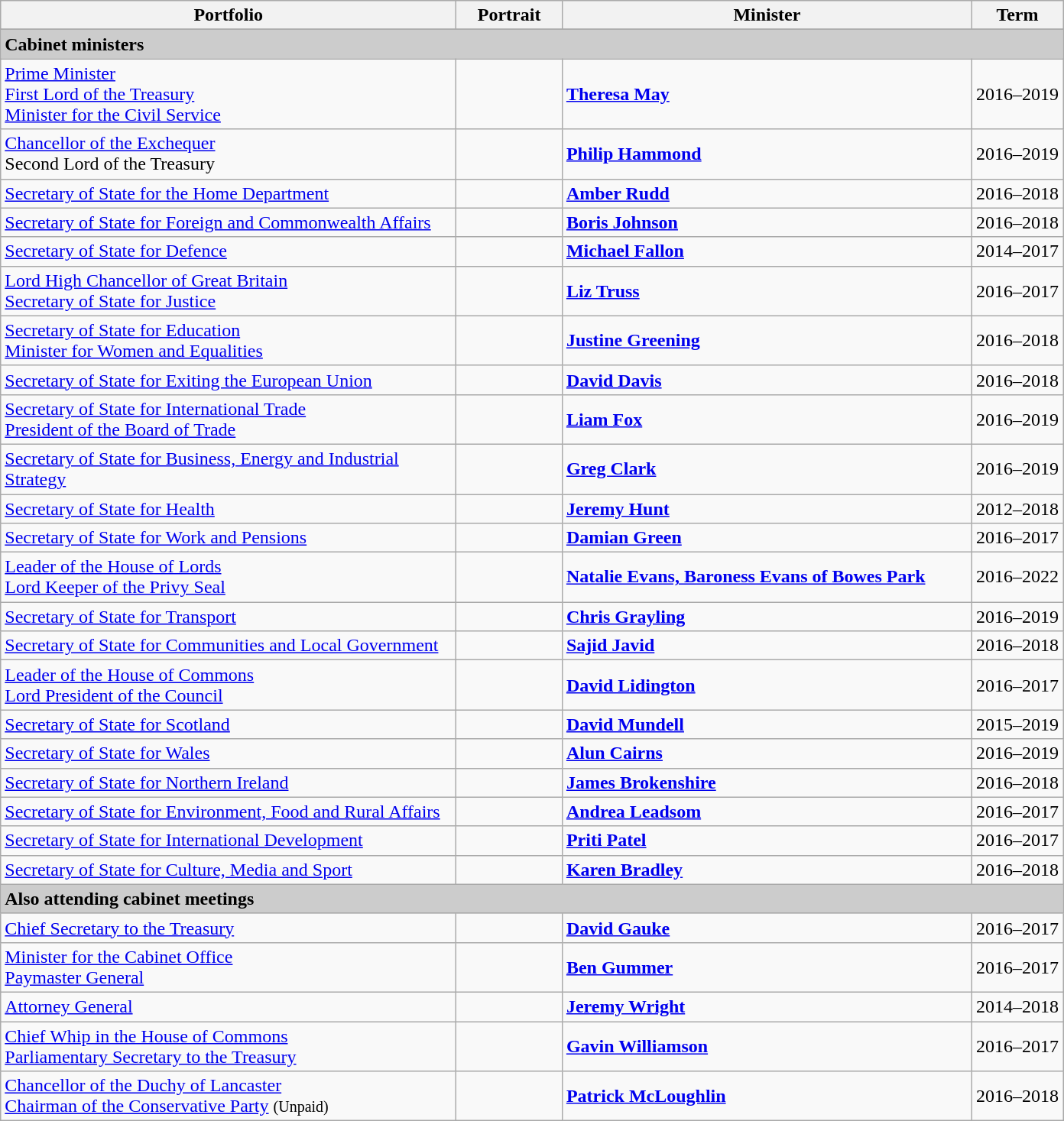<table class="wikitable">
<tr>
<th width=390>Portfolio</th>
<th width=85>Portrait</th>
<th width=350>Minister</th>
<th>Term</th>
</tr>
<tr>
</tr>
<tr>
<td style="background:#cccccc;" colspan="4"><strong>Cabinet ministers</strong></td>
</tr>
<tr>
<td><a href='#'>Prime Minister</a><br><a href='#'>First Lord of the Treasury</a><br><a href='#'>Minister for the Civil Service</a></td>
<td></td>
<td><strong><a href='#'>Theresa May</a></strong></td>
<td>2016–2019</td>
</tr>
<tr>
<td><a href='#'>Chancellor of the Exchequer</a><br>Second Lord of the Treasury</td>
<td></td>
<td><strong><a href='#'>Philip Hammond</a></strong></td>
<td>2016–2019</td>
</tr>
<tr>
<td><a href='#'>Secretary of State for the Home Department</a></td>
<td></td>
<td><strong><a href='#'>Amber Rudd</a></strong></td>
<td>2016–2018</td>
</tr>
<tr>
<td><a href='#'>Secretary of State for Foreign and Commonwealth Affairs</a></td>
<td></td>
<td><strong><a href='#'>Boris Johnson</a></strong></td>
<td>2016–2018</td>
</tr>
<tr>
<td><a href='#'>Secretary of State for Defence</a></td>
<td></td>
<td><strong><a href='#'>Michael Fallon</a></strong></td>
<td>2014–2017</td>
</tr>
<tr>
<td><a href='#'>Lord High Chancellor of Great Britain</a><br><a href='#'>Secretary of State for Justice</a></td>
<td></td>
<td><strong><a href='#'>Liz Truss</a></strong></td>
<td>2016–2017</td>
</tr>
<tr>
<td><a href='#'>Secretary of State for Education</a><br><a href='#'>Minister for Women and Equalities</a></td>
<td></td>
<td><strong><a href='#'>Justine Greening</a></strong></td>
<td>2016–2018</td>
</tr>
<tr>
<td><a href='#'>Secretary of State for Exiting the European Union</a></td>
<td></td>
<td><strong><a href='#'>David Davis</a></strong></td>
<td>2016–2018</td>
</tr>
<tr>
<td><a href='#'>Secretary of State for International Trade</a><br><a href='#'>President of the Board of Trade</a></td>
<td></td>
<td><strong><a href='#'>Liam Fox</a></strong></td>
<td>2016–2019</td>
</tr>
<tr>
<td><a href='#'>Secretary of State for Business, Energy and Industrial Strategy</a></td>
<td></td>
<td><strong><a href='#'>Greg Clark</a></strong></td>
<td>2016–2019</td>
</tr>
<tr>
<td><a href='#'>Secretary of State for Health</a></td>
<td></td>
<td><strong><a href='#'>Jeremy Hunt</a></strong></td>
<td>2012–2018</td>
</tr>
<tr>
<td><a href='#'>Secretary of State for Work and Pensions</a></td>
<td></td>
<td><strong><a href='#'>Damian Green</a></strong></td>
<td>2016–2017</td>
</tr>
<tr>
<td><a href='#'>Leader of the House of Lords</a><br><a href='#'>Lord Keeper of the Privy Seal</a></td>
<td></td>
<td><strong><a href='#'>Natalie Evans, Baroness Evans of Bowes Park</a></strong></td>
<td>2016–2022</td>
</tr>
<tr>
<td><a href='#'>Secretary of State for Transport</a></td>
<td></td>
<td><strong><a href='#'>Chris Grayling</a></strong></td>
<td>2016–2019</td>
</tr>
<tr>
<td><a href='#'>Secretary of State for Communities and Local Government</a></td>
<td></td>
<td><strong><a href='#'>Sajid Javid</a></strong></td>
<td>2016–2018</td>
</tr>
<tr>
<td><a href='#'>Leader of the House of Commons</a><br><a href='#'>Lord President of the Council</a></td>
<td></td>
<td><strong><a href='#'>David Lidington</a></strong></td>
<td>2016–2017</td>
</tr>
<tr>
<td><a href='#'>Secretary of State for Scotland</a></td>
<td></td>
<td><strong><a href='#'>David Mundell</a></strong></td>
<td>2015–2019</td>
</tr>
<tr>
<td><a href='#'>Secretary of State for Wales</a></td>
<td></td>
<td><strong><a href='#'>Alun Cairns</a></strong></td>
<td>2016–2019</td>
</tr>
<tr>
<td><a href='#'>Secretary of State for Northern Ireland</a></td>
<td></td>
<td><strong><a href='#'>James Brokenshire</a></strong></td>
<td>2016–2018</td>
</tr>
<tr>
<td><a href='#'>Secretary of State for Environment, Food and Rural Affairs</a></td>
<td></td>
<td><strong><a href='#'>Andrea Leadsom</a></strong></td>
<td>2016–2017</td>
</tr>
<tr>
<td><a href='#'>Secretary of State for International Development</a></td>
<td></td>
<td><strong><a href='#'>Priti Patel</a></strong></td>
<td>2016–2017</td>
</tr>
<tr>
<td><a href='#'>Secretary of State for Culture, Media and Sport</a></td>
<td></td>
<td><strong><a href='#'>Karen Bradley</a></strong></td>
<td>2016–2018</td>
</tr>
<tr>
<td style="background:#cccccc;" colspan="4"><strong>Also attending cabinet meetings</strong></td>
</tr>
<tr>
<td><a href='#'>Chief Secretary to the Treasury</a></td>
<td></td>
<td><strong><a href='#'>David Gauke</a></strong></td>
<td>2016–2017</td>
</tr>
<tr>
<td><a href='#'>Minister for the Cabinet Office</a><br><a href='#'>Paymaster General</a></td>
<td></td>
<td><strong><a href='#'>Ben Gummer</a></strong></td>
<td>2016–2017</td>
</tr>
<tr>
<td><a href='#'>Attorney General</a></td>
<td></td>
<td><strong><a href='#'>Jeremy Wright</a></strong></td>
<td>2014–2018</td>
</tr>
<tr>
<td><a href='#'>Chief Whip in the House of Commons</a><br><a href='#'>Parliamentary Secretary to the Treasury</a></td>
<td></td>
<td><strong><a href='#'>Gavin Williamson</a></strong></td>
<td>2016–2017</td>
</tr>
<tr>
<td><a href='#'>Chancellor of the Duchy of Lancaster</a><br><a href='#'>Chairman of the Conservative Party</a> <small>(Unpaid)</small></td>
<td></td>
<td><strong><a href='#'>Patrick McLoughlin</a></strong></td>
<td>2016–2018</td>
</tr>
</table>
